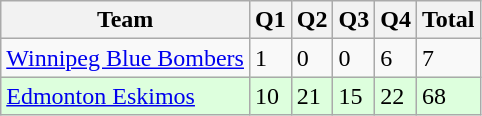<table class="wikitable">
<tr>
<th>Team</th>
<th>Q1</th>
<th>Q2</th>
<th>Q3</th>
<th>Q4</th>
<th>Total</th>
</tr>
<tr>
<td><a href='#'>Winnipeg Blue Bombers</a></td>
<td>1</td>
<td>0</td>
<td>0</td>
<td>6</td>
<td>7</td>
</tr>
<tr style="background-color:#ddffdd">
<td><a href='#'>Edmonton Eskimos</a></td>
<td>10</td>
<td>21</td>
<td>15</td>
<td>22</td>
<td>68</td>
</tr>
</table>
